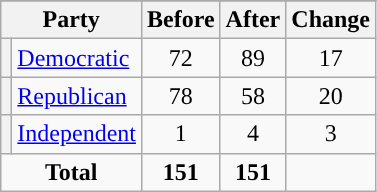<table class="wikitable" style="text-align:center;">
<tr>
</tr>
<tr>
<th colspan=2>Party</th>
<th>Before</th>
<th>After</th>
<th>Change</th>
</tr>
<tr>
<th style="background-color:"></th>
<td style="text-align:left;"><a href='#'>Democratic</a></td>
<td>72</td>
<td>89</td>
<td> 17</td>
</tr>
<tr>
<th style="background-color:"></th>
<td style="text-align:left;"><a href='#'>Republican</a></td>
<td>78</td>
<td>58</td>
<td> 20</td>
</tr>
<tr>
<th style="background-color:"></th>
<td style="text-align:left;"><a href='#'>Independent</a></td>
<td>1</td>
<td>4</td>
<td> 3</td>
</tr>
<tr>
<td colspan=2><strong>Total</strong></td>
<td><strong>151</strong></td>
<td><strong>151</strong></td>
<td></td>
</tr>
</table>
